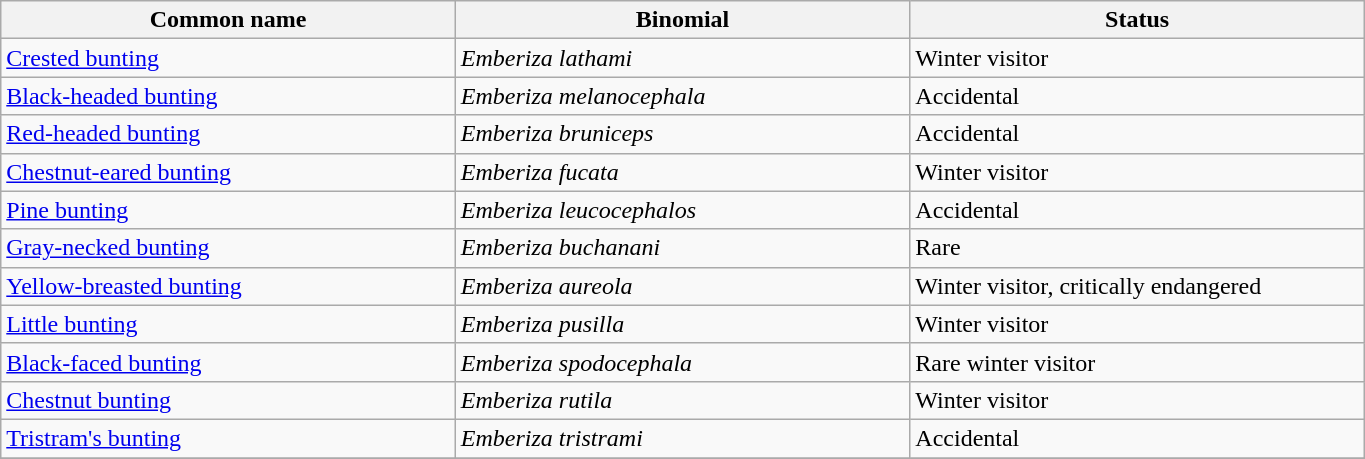<table width=72% class="wikitable">
<tr>
<th width=24%>Common name</th>
<th width=24%>Binomial</th>
<th width=24%>Status</th>
</tr>
<tr>
<td><a href='#'>Crested bunting</a></td>
<td><em>Emberiza lathami</em></td>
<td>Winter visitor</td>
</tr>
<tr>
<td><a href='#'>Black-headed bunting</a></td>
<td><em>Emberiza melanocephala</em></td>
<td>Accidental</td>
</tr>
<tr>
<td><a href='#'>Red-headed bunting</a></td>
<td><em>Emberiza bruniceps</em></td>
<td>Accidental</td>
</tr>
<tr>
<td><a href='#'>Chestnut-eared bunting</a></td>
<td><em>Emberiza fucata</em></td>
<td>Winter visitor</td>
</tr>
<tr>
<td><a href='#'>Pine bunting</a></td>
<td><em>Emberiza leucocephalos</em></td>
<td>Accidental</td>
</tr>
<tr>
<td><a href='#'>Gray-necked bunting</a></td>
<td><em>Emberiza buchanani</em></td>
<td>Rare</td>
</tr>
<tr>
<td><a href='#'>Yellow-breasted bunting</a></td>
<td><em>Emberiza aureola</em></td>
<td>Winter visitor, critically endangered</td>
</tr>
<tr>
<td><a href='#'>Little bunting</a></td>
<td><em>Emberiza pusilla</em></td>
<td>Winter visitor</td>
</tr>
<tr>
<td><a href='#'>Black-faced bunting</a></td>
<td><em>Emberiza spodocephala</em></td>
<td>Rare winter visitor</td>
</tr>
<tr>
<td><a href='#'>Chestnut bunting</a></td>
<td><em>Emberiza rutila</em></td>
<td>Winter visitor</td>
</tr>
<tr>
<td><a href='#'>Tristram's bunting</a></td>
<td><em>Emberiza tristrami</em></td>
<td>Accidental</td>
</tr>
<tr>
</tr>
</table>
